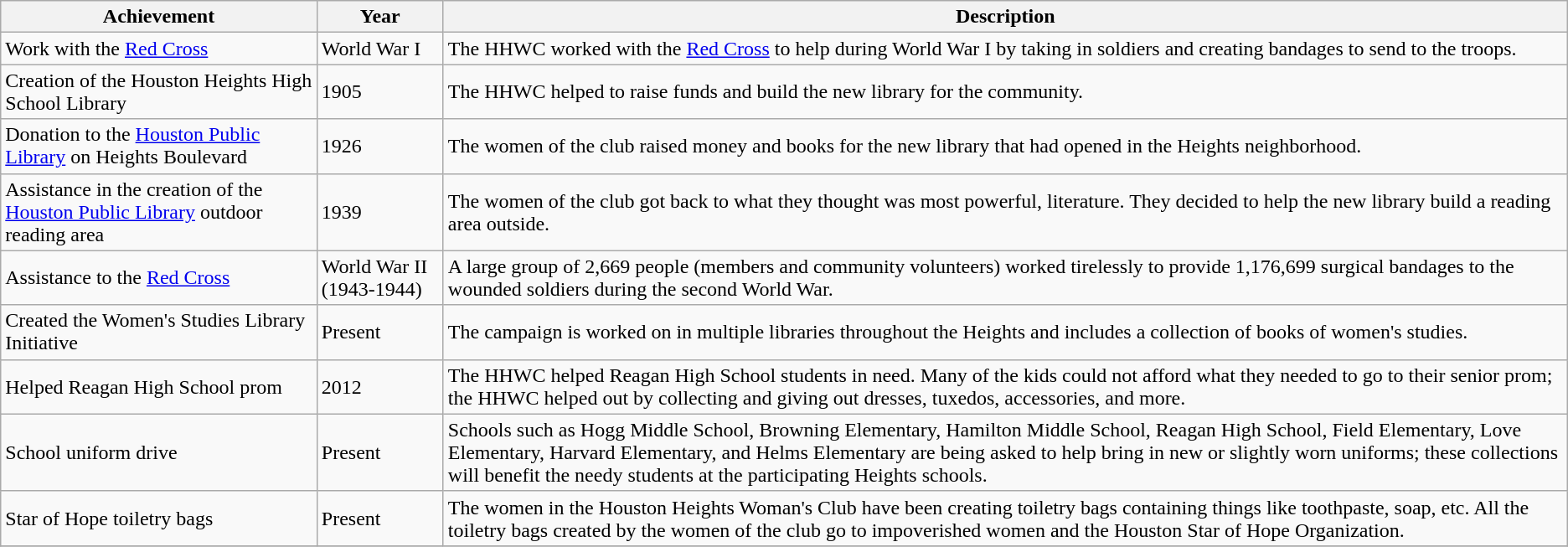<table class="wikitable">
<tr>
<th>Achievement</th>
<th>Year</th>
<th>Description</th>
</tr>
<tr>
<td>Work with the <a href='#'>Red Cross</a></td>
<td>World War I</td>
<td>The HHWC worked with the <a href='#'>Red Cross</a> to help during World War I by taking in soldiers and creating bandages to send to the troops.</td>
</tr>
<tr>
<td>Creation of the Houston Heights High School Library</td>
<td>1905</td>
<td>The HHWC helped to raise funds and build the new library for the community.</td>
</tr>
<tr>
<td>Donation to the <a href='#'>Houston Public Library</a> on Heights Boulevard</td>
<td>1926</td>
<td>The women of the club raised money and books for the new library that had opened in the Heights neighborhood.</td>
</tr>
<tr>
<td>Assistance in the creation of the <a href='#'>Houston Public Library</a> outdoor reading area </td>
<td>1939</td>
<td>The women of the club got back to what they thought was most powerful, literature. They decided to help the new library build a reading area outside.</td>
</tr>
<tr>
<td>Assistance to the <a href='#'>Red Cross</a></td>
<td>World War II (1943-1944)</td>
<td>A large group of 2,669 people (members and community volunteers) worked tirelessly to provide 1,176,699 surgical bandages to the wounded soldiers during the second World War.</td>
</tr>
<tr>
<td>Created the Women's Studies Library Initiative </td>
<td>Present</td>
<td>The campaign is worked on in multiple libraries throughout the Heights and includes a collection of books of women's studies.</td>
</tr>
<tr>
<td>Helped Reagan High School prom</td>
<td>2012</td>
<td>The HHWC helped Reagan High School students in need. Many of the kids could not afford what they needed to go to their senior prom; the HHWC helped out by collecting and giving out dresses, tuxedos, accessories, and more.</td>
</tr>
<tr>
<td>School uniform drive </td>
<td>Present</td>
<td>Schools such as Hogg Middle School, Browning Elementary, Hamilton Middle School, Reagan High School, Field Elementary, Love Elementary, Harvard Elementary, and Helms Elementary are being asked to help bring in new or slightly worn uniforms; these collections will benefit the needy students at the participating Heights schools.</td>
</tr>
<tr>
<td>Star of Hope toiletry bags </td>
<td>Present</td>
<td>The women in the Houston Heights Woman's Club have been creating toiletry bags containing things like toothpaste, soap, etc. All the toiletry bags created by the women of the club go to impoverished women and the Houston Star of Hope Organization.</td>
</tr>
<tr>
</tr>
</table>
